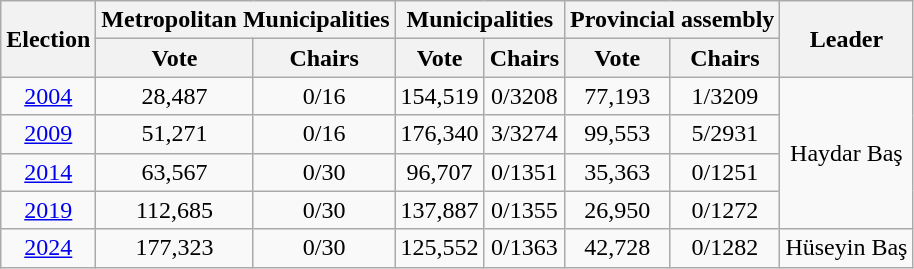<table class="sortable wikitable" style="text-align: center;">
<tr>
<th scope="col" rowspan="2">Election</th>
<th scope="col" colspan="2">Metropolitan Municipalities</th>
<th scope="col" colspan="2">Municipalities</th>
<th scope="col" colspan="2">Provincial assembly</th>
<th scope="col" rowspan="2">Leader</th>
</tr>
<tr>
<th scope="col">Vote</th>
<th scope="col">Chairs</th>
<th scope="col">Vote</th>
<th scope="col">Chairs</th>
<th scope="col">Vote</th>
<th scope="col">Chairs</th>
</tr>
<tr>
<td><a href='#'>2004</a></td>
<td>28,487</td>
<td>0/16</td>
<td>154,519</td>
<td>0/3208</td>
<td>77,193</td>
<td>1/3209</td>
<td rowspan="4">Haydar Baş</td>
</tr>
<tr>
<td><a href='#'>2009</a></td>
<td>51,271</td>
<td>0/16</td>
<td>176,340</td>
<td>3/3274</td>
<td>99,553</td>
<td>5/2931</td>
</tr>
<tr>
<td><a href='#'>2014</a></td>
<td>63,567</td>
<td>0/30</td>
<td>96,707</td>
<td>0/1351</td>
<td>35,363</td>
<td>0/1251</td>
</tr>
<tr>
<td><a href='#'>2019</a></td>
<td>112,685</td>
<td>0/30</td>
<td>137,887</td>
<td>0/1355</td>
<td>26,950</td>
<td>0/1272</td>
</tr>
<tr>
<td><a href='#'>2024</a></td>
<td>177,323</td>
<td>0/30</td>
<td>125,552</td>
<td>0/1363</td>
<td>42,728</td>
<td>0/1282</td>
<td>Hüseyin Baş</td>
</tr>
</table>
